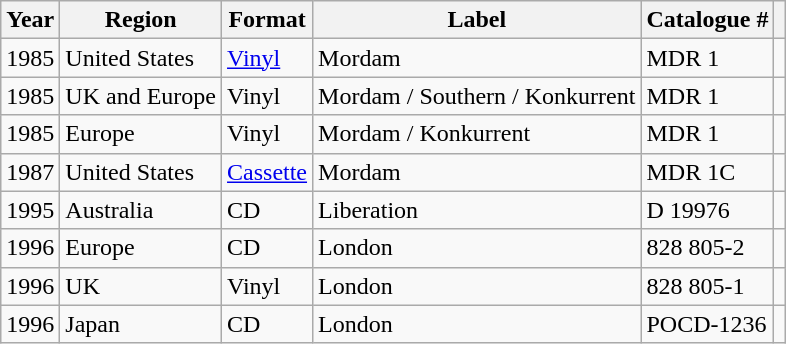<table class="wikitable sortable">
<tr>
<th>Year</th>
<th>Region</th>
<th>Format</th>
<th>Label</th>
<th>Catalogue #</th>
<th class="unsortable"></th>
</tr>
<tr>
<td align=center>1985</td>
<td>United States</td>
<td><a href='#'>Vinyl</a></td>
<td>Mordam</td>
<td>MDR 1</td>
<td></td>
</tr>
<tr>
<td align=center>1985</td>
<td>UK and Europe</td>
<td>Vinyl</td>
<td>Mordam / Southern / Konkurrent</td>
<td>MDR 1</td>
<td></td>
</tr>
<tr>
<td align=center>1985</td>
<td>Europe</td>
<td>Vinyl</td>
<td>Mordam / Konkurrent</td>
<td>MDR 1</td>
<td></td>
</tr>
<tr>
<td align=center>1987</td>
<td>United States</td>
<td><a href='#'>Cassette</a></td>
<td>Mordam</td>
<td>MDR 1C</td>
<td></td>
</tr>
<tr>
<td align=center>1995</td>
<td>Australia</td>
<td>CD</td>
<td>Liberation</td>
<td>D 19976</td>
<td></td>
</tr>
<tr>
<td align=center>1996</td>
<td>Europe</td>
<td>CD</td>
<td>London</td>
<td>828 805-2</td>
<td></td>
</tr>
<tr>
<td align=center>1996</td>
<td>UK</td>
<td>Vinyl</td>
<td>London</td>
<td>828 805-1</td>
<td></td>
</tr>
<tr>
<td align=center>1996</td>
<td>Japan</td>
<td>CD</td>
<td>London</td>
<td>POCD-1236</td>
<td></td>
</tr>
</table>
